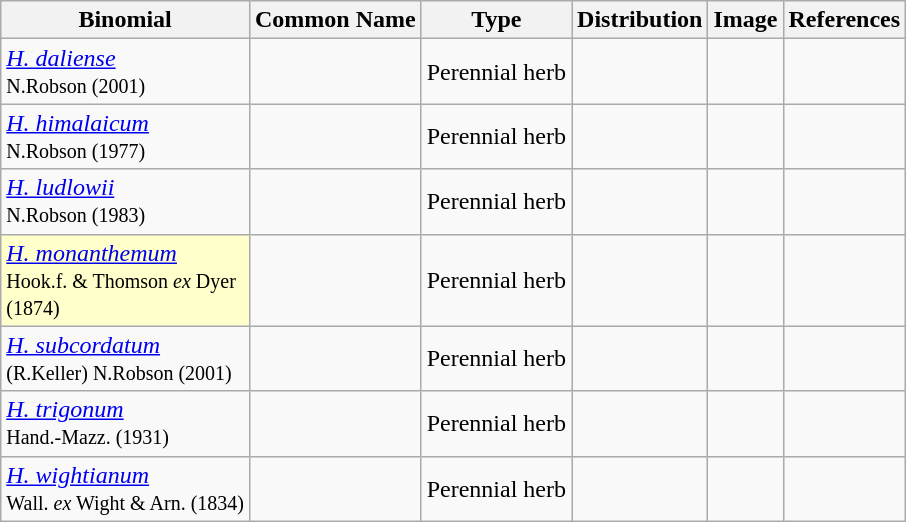<table class="wikitable mw-collapsible ">
<tr>
<th>Binomial</th>
<th>Common Name</th>
<th>Type</th>
<th>Distribution</th>
<th>Image</th>
<th>References</th>
</tr>
<tr>
<td><em><a href='#'>H. daliense</a></em><br><small>N.Robson (2001)</small></td>
<td></td>
<td>Perennial herb</td>
<td></td>
<td></td>
<td></td>
</tr>
<tr>
<td><em><a href='#'>H. himalaicum</a></em><br><small>N.Robson (1977)</small></td>
<td></td>
<td>Perennial herb</td>
<td></td>
<td></td>
<td></td>
</tr>
<tr>
<td><em><a href='#'>H. ludlowii</a></em><br><small>N.Robson (1983)</small></td>
<td></td>
<td>Perennial herb</td>
<td></td>
<td></td>
<td></td>
</tr>
<tr>
<td scope="row" style="background:#FFFFCC;"><em><a href='#'>H. monanthemum</a></em><br><small>Hook.f. & Thomson <em>ex</em> Dyer</small><br><small>(1874)</small></td>
<td></td>
<td>Perennial herb</td>
<td></td>
<td></td>
<td></td>
</tr>
<tr>
<td><em><a href='#'>H. subcordatum</a></em><br><small>(R.Keller) N.Robson (2001)</small></td>
<td></td>
<td>Perennial herb</td>
<td></td>
<td></td>
<td></td>
</tr>
<tr>
<td><em><a href='#'>H. trigonum</a></em><br><small>Hand.-Mazz. (1931)</small></td>
<td></td>
<td>Perennial herb</td>
<td></td>
<td></td>
<td></td>
</tr>
<tr>
<td><em><a href='#'>H. wightianum</a></em><br><small>Wall. <em>ex</em> Wight & Arn. (1834)</small></td>
<td></td>
<td>Perennial herb</td>
<td></td>
<td></td>
<td></td>
</tr>
</table>
